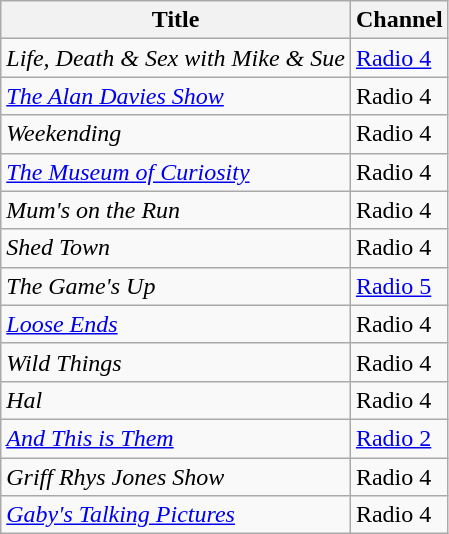<table class="wikitable sortable">
<tr>
<th>Title</th>
<th>Channel</th>
</tr>
<tr>
<td><em>Life, Death & Sex with Mike & Sue</em></td>
<td><a href='#'>Radio 4</a></td>
</tr>
<tr>
<td><em><a href='#'>The Alan Davies Show</a></em></td>
<td>Radio 4</td>
</tr>
<tr>
<td><em>Weekending</em></td>
<td>Radio 4</td>
</tr>
<tr>
<td><em><a href='#'>The Museum of Curiosity</a></em></td>
<td>Radio 4</td>
</tr>
<tr>
<td><em>Mum's on the Run</em></td>
<td>Radio 4</td>
</tr>
<tr>
<td><em>Shed Town</em></td>
<td>Radio 4</td>
</tr>
<tr>
<td><em>The Game's Up</em></td>
<td><a href='#'>Radio 5</a></td>
</tr>
<tr>
<td><em><a href='#'>Loose Ends</a></em></td>
<td>Radio 4</td>
</tr>
<tr>
<td><em>Wild Things</em></td>
<td>Radio 4</td>
</tr>
<tr>
<td><em>Hal</em></td>
<td>Radio 4</td>
</tr>
<tr>
<td><em><a href='#'>And This is Them</a></em></td>
<td><a href='#'>Radio 2</a></td>
</tr>
<tr>
<td><em>Griff Rhys Jones Show</em></td>
<td>Radio 4</td>
</tr>
<tr>
<td><em><a href='#'>Gaby's Talking Pictures</a></em></td>
<td>Radio 4</td>
</tr>
</table>
